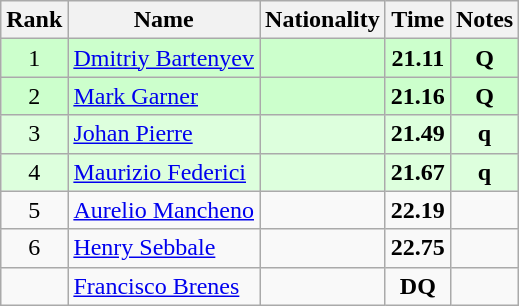<table class="wikitable sortable" style="text-align:center">
<tr>
<th>Rank</th>
<th>Name</th>
<th>Nationality</th>
<th>Time</th>
<th>Notes</th>
</tr>
<tr bgcolor=ccffcc>
<td>1</td>
<td align=left><a href='#'>Dmitriy Bartenyev</a></td>
<td align=left></td>
<td><strong>21.11</strong></td>
<td><strong>Q</strong></td>
</tr>
<tr bgcolor=ccffcc>
<td>2</td>
<td align=left><a href='#'>Mark Garner</a></td>
<td align=left></td>
<td><strong>21.16</strong></td>
<td><strong>Q</strong></td>
</tr>
<tr bgcolor=ddffdd>
<td>3</td>
<td align=left><a href='#'>Johan Pierre</a></td>
<td align=left></td>
<td><strong>21.49</strong></td>
<td><strong>q</strong></td>
</tr>
<tr bgcolor=ddffdd>
<td>4</td>
<td align=left><a href='#'>Maurizio Federici</a></td>
<td align=left></td>
<td><strong>21.67</strong></td>
<td><strong>q</strong></td>
</tr>
<tr>
<td>5</td>
<td align=left><a href='#'>Aurelio Mancheno</a></td>
<td align=left></td>
<td><strong>22.19</strong></td>
<td></td>
</tr>
<tr>
<td>6</td>
<td align=left><a href='#'>Henry Sebbale</a></td>
<td align=left></td>
<td><strong>22.75</strong></td>
<td></td>
</tr>
<tr>
<td></td>
<td align=left><a href='#'>Francisco Brenes</a></td>
<td align=left></td>
<td><strong>DQ</strong></td>
<td></td>
</tr>
</table>
